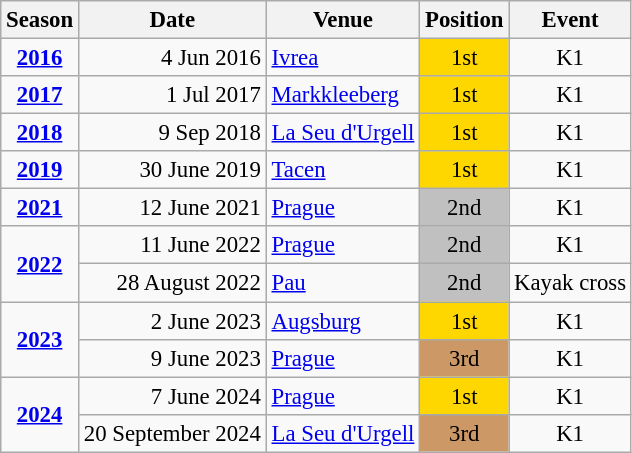<table class="wikitable" style="text-align:center; font-size:95%;">
<tr>
<th>Season</th>
<th>Date</th>
<th>Venue</th>
<th>Position</th>
<th>Event</th>
</tr>
<tr>
<td><strong><a href='#'>2016</a></strong></td>
<td align=right>4 Jun 2016</td>
<td align=left><a href='#'>Ivrea</a></td>
<td bgcolor=gold>1st</td>
<td>K1</td>
</tr>
<tr>
<td><strong><a href='#'>2017</a></strong></td>
<td align=right>1 Jul 2017</td>
<td align=left><a href='#'>Markkleeberg</a></td>
<td bgcolor=gold>1st</td>
<td>K1</td>
</tr>
<tr>
<td><strong><a href='#'>2018</a></strong></td>
<td align=right>9 Sep 2018</td>
<td align=left><a href='#'>La Seu d'Urgell</a></td>
<td bgcolor=gold>1st</td>
<td>K1</td>
</tr>
<tr>
<td><strong><a href='#'>2019</a></strong></td>
<td align=right>30 June 2019</td>
<td align=left><a href='#'>Tacen</a></td>
<td bgcolor=gold>1st</td>
<td>K1</td>
</tr>
<tr>
<td><strong><a href='#'>2021</a></strong></td>
<td align=right>12 June 2021</td>
<td align=left><a href='#'>Prague</a></td>
<td bgcolor=silver>2nd</td>
<td>K1</td>
</tr>
<tr>
<td rowspan=2><strong><a href='#'>2022</a></strong></td>
<td align=right>11 June 2022</td>
<td align=left><a href='#'>Prague</a></td>
<td bgcolor=silver>2nd</td>
<td>K1</td>
</tr>
<tr>
<td align=right>28 August 2022</td>
<td align=left><a href='#'>Pau</a></td>
<td bgcolor=silver>2nd</td>
<td>Kayak cross</td>
</tr>
<tr>
<td rowspan=2><strong><a href='#'>2023</a></strong></td>
<td align=right>2 June 2023</td>
<td align=left><a href='#'>Augsburg</a></td>
<td bgcolor=gold>1st</td>
<td>K1</td>
</tr>
<tr>
<td align=right>9 June 2023</td>
<td align=left><a href='#'>Prague</a></td>
<td bgcolor=cc9966>3rd</td>
<td>K1</td>
</tr>
<tr>
<td rowspan=2><strong><a href='#'>2024</a></strong></td>
<td align=right>7 June 2024</td>
<td align=left><a href='#'>Prague</a></td>
<td bgcolor=gold>1st</td>
<td>K1</td>
</tr>
<tr>
<td align=right>20 September 2024</td>
<td align=left><a href='#'>La Seu d'Urgell</a></td>
<td bgcolor=cc9966>3rd</td>
<td>K1</td>
</tr>
</table>
